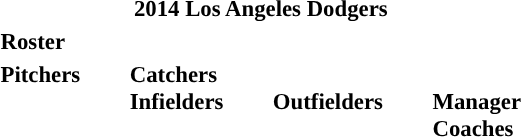<table class="toccolours" style="font-size: 95%;">
<tr>
<th colspan="10">2014 Los Angeles Dodgers</th>
</tr>
<tr>
<td colspan="10"><strong>Roster</strong></td>
</tr>
<tr>
<td valign="top"><strong>Pitchers</strong><br>






















</td>
<td width="25px"></td>
<td valign="top"><strong>Catchers</strong><br>



<strong>Infielders</strong>










</td>
<td width="25px"></td>
<td valign="top"><br><strong>Outfielders</strong>
 



 



 
</td>
<td width="25px"></td>
<td valign="top"><br><strong>Manager</strong>
<br><strong>Coaches</strong>
 
 
 
 
 
 
 
 
 
 
 
 </td>
</tr>
</table>
